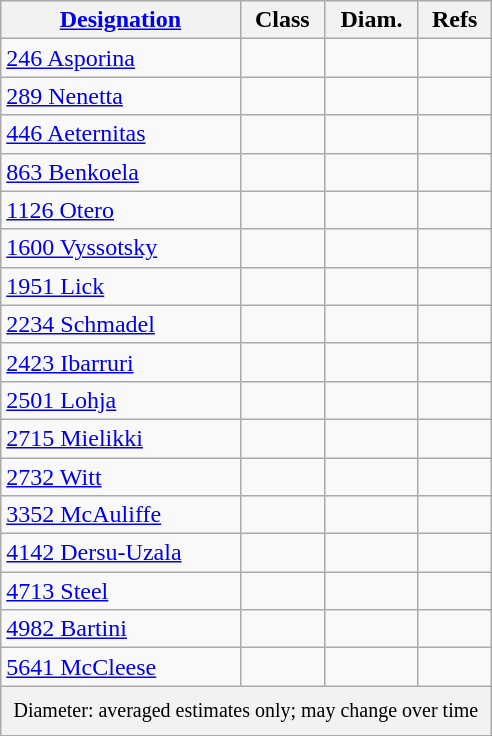<table class="wikitable">
<tr>
<th><a href='#'>Designation</a></th>
<th>Class</th>
<th>Diam.</th>
<th>Refs</th>
</tr>
<tr>
<td><a href='#'>246 Asporina</a></td>
<td></td>
<td></td>
<td></td>
</tr>
<tr>
<td><a href='#'>289 Nenetta</a></td>
<td></td>
<td></td>
<td></td>
</tr>
<tr>
<td><a href='#'>446 Aeternitas</a></td>
<td></td>
<td></td>
<td></td>
</tr>
<tr>
<td><a href='#'>863 Benkoela</a></td>
<td></td>
<td></td>
<td></td>
</tr>
<tr>
<td><a href='#'>1126 Otero</a></td>
<td></td>
<td></td>
<td></td>
</tr>
<tr>
<td><a href='#'>1600 Vyssotsky</a></td>
<td></td>
<td></td>
<td></td>
</tr>
<tr>
<td><a href='#'>1951 Lick</a></td>
<td></td>
<td></td>
<td></td>
</tr>
<tr>
<td><a href='#'>2234 Schmadel</a></td>
<td></td>
<td></td>
<td></td>
</tr>
<tr>
<td><a href='#'>2423 Ibarruri</a></td>
<td></td>
<td></td>
<td></td>
</tr>
<tr>
<td><a href='#'>2501 Lohja</a></td>
<td></td>
<td></td>
<td></td>
</tr>
<tr>
<td><a href='#'>2715 Mielikki</a></td>
<td></td>
<td></td>
<td></td>
</tr>
<tr>
<td><a href='#'>2732 Witt</a></td>
<td></td>
<td></td>
<td></td>
</tr>
<tr>
<td><a href='#'>3352 McAuliffe</a></td>
<td></td>
<td></td>
<td></td>
</tr>
<tr>
<td><a href='#'>4142 Dersu-Uzala</a></td>
<td></td>
<td></td>
<td></td>
</tr>
<tr>
<td><a href='#'>4713 Steel</a></td>
<td></td>
<td></td>
<td></td>
</tr>
<tr>
<td><a href='#'>4982 Bartini</a></td>
<td></td>
<td></td>
<td></td>
</tr>
<tr>
<td><a href='#'>5641 McCleese</a></td>
<td></td>
<td></td>
<td></td>
</tr>
<tr>
<th colspan=4 style="font-weight: normal; padding: 8px; font-size: smaller;">Diameter: averaged estimates only; may change over time</th>
</tr>
</table>
